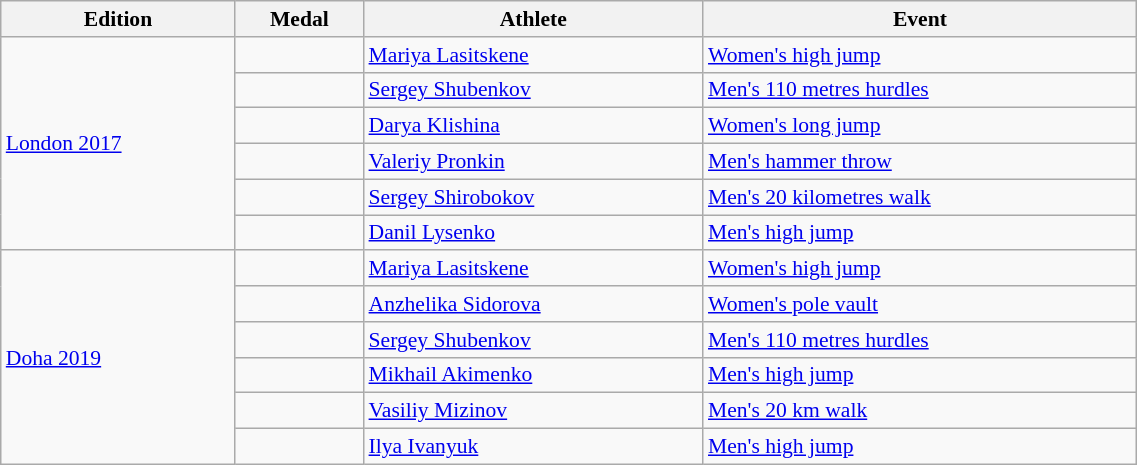<table class="wikitable sortable" style="font-size:90%" width=60%>
<tr>
<th>Edition</th>
<th>Medal</th>
<th>Athlete</th>
<th>Event</th>
</tr>
<tr>
<td rowspan=6><a href='#'>London 2017</a></td>
<td></td>
<td><a href='#'>Mariya Lasitskene</a></td>
<td><a href='#'>Women's high jump</a></td>
</tr>
<tr>
<td></td>
<td><a href='#'>Sergey Shubenkov</a></td>
<td><a href='#'>Men's 110 metres hurdles</a></td>
</tr>
<tr>
<td></td>
<td><a href='#'>Darya Klishina</a></td>
<td><a href='#'>Women's long jump</a></td>
</tr>
<tr>
<td></td>
<td><a href='#'>Valeriy Pronkin</a></td>
<td><a href='#'>Men's hammer throw</a></td>
</tr>
<tr>
<td></td>
<td><a href='#'>Sergey Shirobokov</a></td>
<td><a href='#'>Men's 20 kilometres walk</a></td>
</tr>
<tr>
<td></td>
<td><a href='#'>Danil Lysenko</a></td>
<td><a href='#'>Men's high jump</a></td>
</tr>
<tr>
<td rowspan=6><a href='#'>Doha 2019</a></td>
<td></td>
<td><a href='#'>Mariya Lasitskene</a></td>
<td><a href='#'>Women's high jump</a></td>
</tr>
<tr>
<td></td>
<td><a href='#'>Anzhelika Sidorova</a></td>
<td><a href='#'>Women's pole vault</a></td>
</tr>
<tr>
<td></td>
<td><a href='#'>Sergey Shubenkov</a></td>
<td><a href='#'>Men's 110 metres hurdles</a></td>
</tr>
<tr>
<td></td>
<td><a href='#'>Mikhail Akimenko</a></td>
<td><a href='#'>Men's high jump</a></td>
</tr>
<tr>
<td></td>
<td><a href='#'>Vasiliy Mizinov</a></td>
<td><a href='#'>Men's 20 km walk</a></td>
</tr>
<tr>
<td></td>
<td><a href='#'>Ilya Ivanyuk</a></td>
<td><a href='#'>Men's high jump</a></td>
</tr>
</table>
